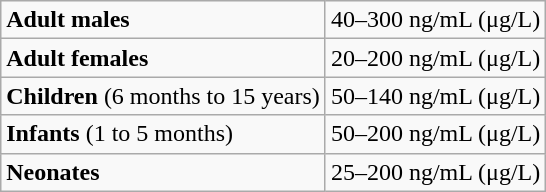<table class="wikitable">
<tr>
<td><strong>Adult males</strong></td>
<td>40–300 ng/mL (μg/L)</td>
</tr>
<tr>
<td><strong>Adult females</strong></td>
<td>20–200 ng/mL (μg/L)</td>
</tr>
<tr>
<td><strong>Children</strong> (6 months to 15 years)</td>
<td>50–140 ng/mL (μg/L)</td>
</tr>
<tr>
<td><strong>Infants</strong> (1 to 5 months)</td>
<td>50–200 ng/mL (μg/L)</td>
</tr>
<tr>
<td><strong>Neonates</strong></td>
<td>25–200 ng/mL (μg/L)</td>
</tr>
</table>
